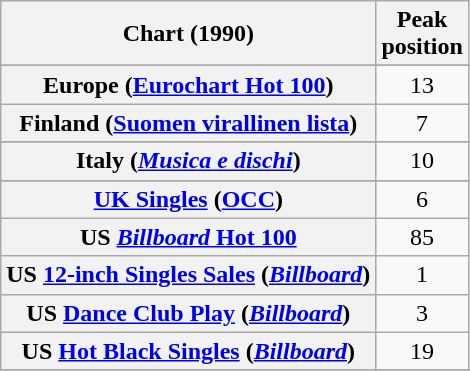<table class="wikitable sortable plainrowheaders" style="text-align:center">
<tr>
<th>Chart (1990)</th>
<th>Peak<br>position</th>
</tr>
<tr>
</tr>
<tr>
</tr>
<tr>
</tr>
<tr>
<th scope="row">Europe (<a href='#'>Eurochart Hot 100</a>)</th>
<td>13</td>
</tr>
<tr>
<th scope="row">Finland (<a href='#'>Suomen virallinen lista</a>)</th>
<td>7</td>
</tr>
<tr>
</tr>
<tr>
<th scope="row">Italy (<em><a href='#'>Musica e dischi</a></em>)</th>
<td>10</td>
</tr>
<tr>
</tr>
<tr>
</tr>
<tr>
</tr>
<tr>
</tr>
<tr>
</tr>
<tr>
</tr>
<tr>
<th scope="row"><a href='#'>UK Singles</a> (<a href='#'>OCC</a>)</th>
<td>6</td>
</tr>
<tr>
<th scope="row">US <a href='#'><em>Billboard</em> Hot 100</a></th>
<td>85</td>
</tr>
<tr>
<th scope="row">US <a href='#'>12-inch Singles Sales</a> (<em><a href='#'>Billboard</a></em>)<br></th>
<td>1</td>
</tr>
<tr>
<th scope="row">US <a href='#'>Dance Club Play</a> (<em><a href='#'>Billboard</a></em>)<br></th>
<td>3</td>
</tr>
<tr>
<th scope="row">US <a href='#'>Hot Black Singles</a> (<em><a href='#'>Billboard</a></em>)</th>
<td>19</td>
</tr>
<tr>
</tr>
</table>
